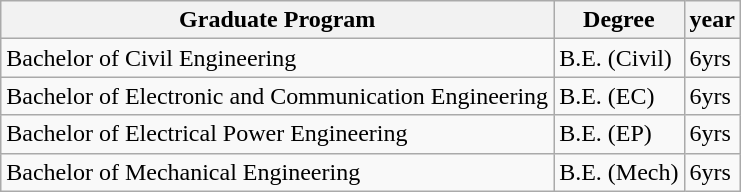<table class="wikitable">
<tr>
<th>Graduate Program</th>
<th>Degree</th>
<th>year</th>
</tr>
<tr>
<td>Bachelor of Civil Engineering</td>
<td>B.E. (Civil)</td>
<td>6yrs</td>
</tr>
<tr>
<td>Bachelor of Electronic and Communication Engineering</td>
<td>B.E. (EC)</td>
<td>6yrs</td>
</tr>
<tr>
<td>Bachelor of Electrical Power Engineering</td>
<td>B.E. (EP)</td>
<td>6yrs</td>
</tr>
<tr>
<td>Bachelor of Mechanical Engineering</td>
<td>B.E. (Mech)</td>
<td>6yrs</td>
</tr>
</table>
